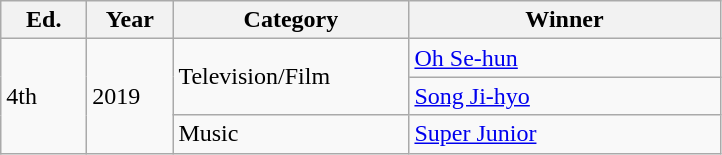<table class="wikitable">
<tr align=center>
<th style="width:50px">Ed.</th>
<th style="width:50px">Year</th>
<th style="width:150px">Category</th>
<th style="width:200px">Winner</th>
</tr>
<tr>
<td rowspan="3">4th</td>
<td rowspan="3">2019</td>
<td rowspan="2">Television/Film</td>
<td><a href='#'>Oh Se-hun</a></td>
</tr>
<tr>
<td><a href='#'>Song Ji-hyo</a></td>
</tr>
<tr>
<td>Music</td>
<td><a href='#'>Super Junior</a></td>
</tr>
</table>
